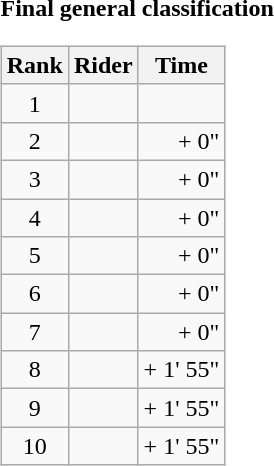<table>
<tr>
<td><strong>Final general classification</strong><br><table class="wikitable">
<tr>
<th scope="col">Rank</th>
<th scope="col">Rider</th>
<th scope="col">Time</th>
</tr>
<tr>
<td style="text-align:center;">1</td>
<td></td>
<td style="text-align:right;"></td>
</tr>
<tr>
<td style="text-align:center;">2</td>
<td></td>
<td style="text-align:right;">+ 0"</td>
</tr>
<tr>
<td style="text-align:center;">3</td>
<td></td>
<td style="text-align:right;">+ 0"</td>
</tr>
<tr>
<td style="text-align:center;">4</td>
<td></td>
<td style="text-align:right;">+ 0"</td>
</tr>
<tr>
<td style="text-align:center;">5</td>
<td></td>
<td style="text-align:right;">+ 0"</td>
</tr>
<tr>
<td style="text-align:center;">6</td>
<td></td>
<td style="text-align:right;">+ 0"</td>
</tr>
<tr>
<td style="text-align:center;">7</td>
<td></td>
<td style="text-align:right;">+ 0"</td>
</tr>
<tr>
<td style="text-align:center;">8</td>
<td></td>
<td style="text-align:right;">+ 1' 55"</td>
</tr>
<tr>
<td style="text-align:center;">9</td>
<td></td>
<td style="text-align:right;">+ 1' 55"</td>
</tr>
<tr>
<td style="text-align:center;">10</td>
<td></td>
<td style="text-align:right;">+ 1' 55"</td>
</tr>
</table>
</td>
</tr>
</table>
